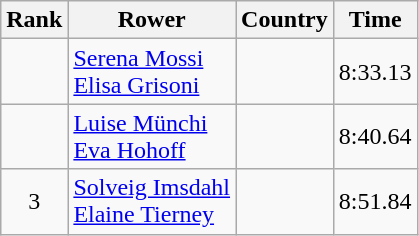<table class="wikitable" style="text-align:center">
<tr>
<th>Rank</th>
<th>Rower</th>
<th>Country</th>
<th>Time</th>
</tr>
<tr>
<td></td>
<td align="left"><a href='#'>Serena Mossi</a><br><a href='#'>Elisa Grisoni</a></td>
<td align="left"></td>
<td>8:33.13</td>
</tr>
<tr>
<td></td>
<td align="left"><a href='#'>Luise Münchi</a><br><a href='#'>Eva Hohoff</a></td>
<td align="left"></td>
<td>8:40.64</td>
</tr>
<tr>
<td>3</td>
<td align="left"><a href='#'>Solveig Imsdahl</a><br><a href='#'>Elaine Tierney</a></td>
<td align="left"></td>
<td>8:51.84</td>
</tr>
</table>
